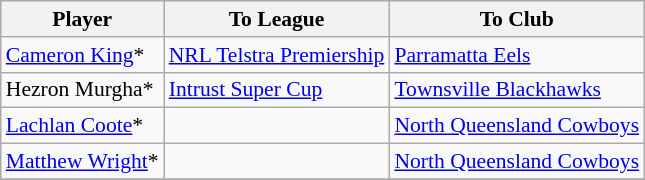<table class="wikitable" style="font-size:90%">
<tr bgcolor="#efefef">
<th width=" ">Player</th>
<th width=" ">To League</th>
<th width=" ">To Club</th>
</tr>
<tr>
<td> <a href='#'>Cameron King</a>*</td>
<td><a href='#'>NRL Telstra Premiership</a></td>
<td> <a href='#'>Parramatta Eels</a></td>
</tr>
<tr>
<td> Hezron Murgha*</td>
<td><a href='#'>Intrust Super Cup</a></td>
<td> <a href='#'>Townsville Blackhawks</a></td>
</tr>
<tr>
<td> <a href='#'>Lachlan Coote</a>*</td>
<td></td>
<td> <a href='#'>North Queensland Cowboys</a></td>
</tr>
<tr>
<td> <a href='#'>Matthew Wright</a>*</td>
<td></td>
<td> <a href='#'>North Queensland Cowboys</a></td>
</tr>
<tr>
</tr>
</table>
